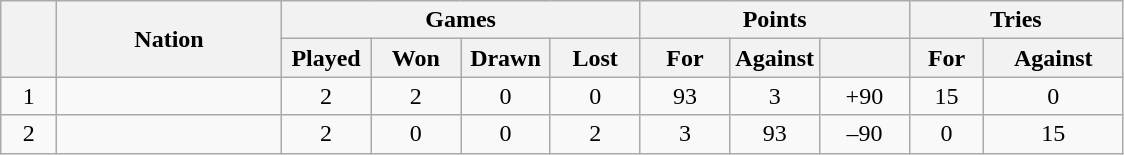<table class="wikitable">
<tr>
<th rowspan="2" style="width:5%;"></th>
<th rowspan="2" style="width:20%;">Nation</th>
<th colspan="4" style="width:30%;">Games</th>
<th colspan="3" style="width:18%;">Points</th>
<th colspan="2">Tries</th>
</tr>
<tr>
<th style="width:8%;">Played</th>
<th style="width:8%;">Won</th>
<th style="width:8%;">Drawn</th>
<th style="width:8%;">Lost</th>
<th style="width:8%;">For</th>
<th style="width:8%;">Against</th>
<th style="width:8%;"></th>
<th>For</th>
<th>Against</th>
</tr>
<tr align="center">
<td>1</td>
<td align="left"></td>
<td>2</td>
<td>2</td>
<td>0</td>
<td>0</td>
<td>93</td>
<td>3</td>
<td>+90</td>
<td>15</td>
<td>0</td>
</tr>
<tr align="center">
<td>2</td>
<td align="left"></td>
<td>2</td>
<td>0</td>
<td>0</td>
<td>2</td>
<td>3</td>
<td>93</td>
<td>–90</td>
<td>0</td>
<td>15</td>
</tr>
</table>
